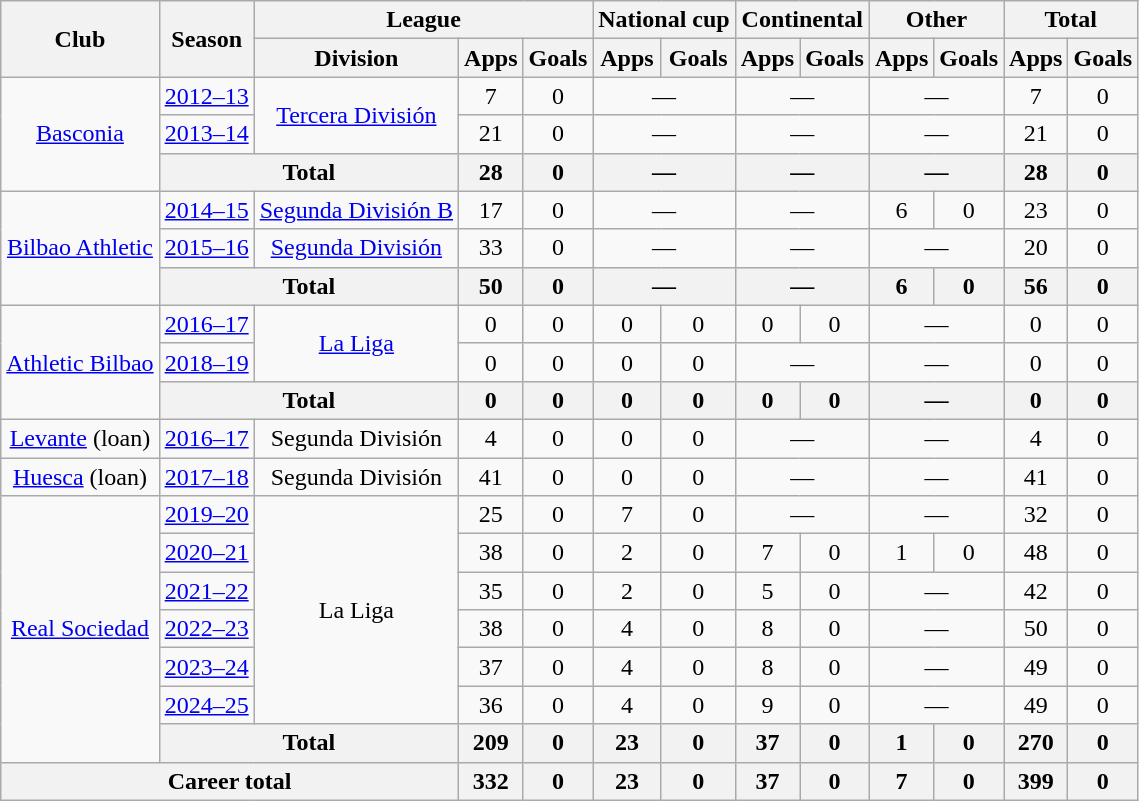<table class="wikitable" style="text-align:center">
<tr>
<th rowspan="2">Club</th>
<th rowspan="2">Season</th>
<th colspan="3">League</th>
<th colspan="2">National cup</th>
<th colspan="2">Continental</th>
<th colspan="2">Other</th>
<th colspan="2">Total</th>
</tr>
<tr>
<th>Division</th>
<th>Apps</th>
<th>Goals</th>
<th>Apps</th>
<th>Goals</th>
<th>Apps</th>
<th>Goals</th>
<th>Apps</th>
<th>Goals</th>
<th>Apps</th>
<th>Goals</th>
</tr>
<tr>
<td rowspan="3"><a href='#'>Basconia</a></td>
<td><a href='#'>2012–13</a></td>
<td rowspan="2"><a href='#'>Tercera División</a></td>
<td>7</td>
<td>0</td>
<td colspan="2">—</td>
<td colspan="2">—</td>
<td colspan="2">—</td>
<td>7</td>
<td>0</td>
</tr>
<tr>
<td><a href='#'>2013–14</a></td>
<td>21</td>
<td>0</td>
<td colspan="2">—</td>
<td colspan="2">—</td>
<td colspan="2">—</td>
<td>21</td>
<td>0</td>
</tr>
<tr>
<th colspan="2">Total</th>
<th>28</th>
<th>0</th>
<th colspan="2">—</th>
<th colspan="2">—</th>
<th colspan="2">—</th>
<th>28</th>
<th>0</th>
</tr>
<tr>
<td rowspan="3"><a href='#'>Bilbao Athletic</a></td>
<td><a href='#'>2014–15</a></td>
<td><a href='#'>Segunda División B</a></td>
<td>17</td>
<td>0</td>
<td colspan="2">—</td>
<td colspan="2">—</td>
<td>6</td>
<td>0</td>
<td>23</td>
<td>0</td>
</tr>
<tr>
<td><a href='#'>2015–16</a></td>
<td><a href='#'>Segunda División</a></td>
<td>33</td>
<td>0</td>
<td colspan="2">—</td>
<td colspan="2">—</td>
<td colspan="2">—</td>
<td>20</td>
<td>0</td>
</tr>
<tr>
<th colspan="2">Total</th>
<th>50</th>
<th>0</th>
<th colspan="2">—</th>
<th colspan="2">—</th>
<th>6</th>
<th>0</th>
<th>56</th>
<th>0</th>
</tr>
<tr>
<td rowspan="3"><a href='#'>Athletic Bilbao</a></td>
<td><a href='#'>2016–17</a></td>
<td rowspan="2"><a href='#'>La Liga</a></td>
<td>0</td>
<td>0</td>
<td>0</td>
<td>0</td>
<td>0</td>
<td>0</td>
<td colspan="2">—</td>
<td>0</td>
<td>0</td>
</tr>
<tr>
<td><a href='#'>2018–19</a></td>
<td>0</td>
<td>0</td>
<td>0</td>
<td>0</td>
<td colspan="2">—</td>
<td colspan="2">—</td>
<td>0</td>
<td>0</td>
</tr>
<tr>
<th colspan="2">Total</th>
<th>0</th>
<th>0</th>
<th>0</th>
<th>0</th>
<th>0</th>
<th>0</th>
<th colspan="2">—</th>
<th>0</th>
<th>0</th>
</tr>
<tr>
<td><a href='#'>Levante</a> (loan)</td>
<td><a href='#'>2016–17</a></td>
<td>Segunda División</td>
<td>4</td>
<td>0</td>
<td>0</td>
<td>0</td>
<td colspan="2">—</td>
<td colspan="2">—</td>
<td>4</td>
<td>0</td>
</tr>
<tr>
<td><a href='#'>Huesca</a> (loan)</td>
<td><a href='#'>2017–18</a></td>
<td>Segunda División</td>
<td>41</td>
<td>0</td>
<td>0</td>
<td>0</td>
<td colspan="2">—</td>
<td colspan="2">—</td>
<td>41</td>
<td>0</td>
</tr>
<tr>
<td rowspan="7"><a href='#'>Real Sociedad</a></td>
<td><a href='#'>2019–20</a></td>
<td rowspan="6">La Liga</td>
<td>25</td>
<td>0</td>
<td>7</td>
<td>0</td>
<td colspan="2">—</td>
<td colspan="2">—</td>
<td>32</td>
<td>0</td>
</tr>
<tr>
<td><a href='#'>2020–21</a></td>
<td>38</td>
<td>0</td>
<td>2</td>
<td>0</td>
<td>7</td>
<td>0</td>
<td>1</td>
<td>0</td>
<td>48</td>
<td>0</td>
</tr>
<tr>
<td><a href='#'>2021–22</a></td>
<td>35</td>
<td>0</td>
<td>2</td>
<td>0</td>
<td>5</td>
<td>0</td>
<td colspan="2">—</td>
<td>42</td>
<td>0</td>
</tr>
<tr>
<td><a href='#'>2022–23</a></td>
<td>38</td>
<td>0</td>
<td>4</td>
<td>0</td>
<td>8</td>
<td>0</td>
<td colspan="2">—</td>
<td>50</td>
<td>0</td>
</tr>
<tr>
<td><a href='#'>2023–24</a></td>
<td>37</td>
<td>0</td>
<td>4</td>
<td>0</td>
<td>8</td>
<td>0</td>
<td colspan="2">—</td>
<td>49</td>
<td>0</td>
</tr>
<tr>
<td><a href='#'>2024–25</a></td>
<td>36</td>
<td>0</td>
<td>4</td>
<td>0</td>
<td>9</td>
<td>0</td>
<td colspan="2">—</td>
<td>49</td>
<td>0</td>
</tr>
<tr>
<th colspan="2">Total</th>
<th>209</th>
<th>0</th>
<th>23</th>
<th>0</th>
<th>37</th>
<th>0</th>
<th>1</th>
<th>0</th>
<th>270</th>
<th>0</th>
</tr>
<tr>
<th colspan="3">Career total</th>
<th>332</th>
<th>0</th>
<th>23</th>
<th>0</th>
<th>37</th>
<th>0</th>
<th>7</th>
<th>0</th>
<th>399</th>
<th>0</th>
</tr>
</table>
